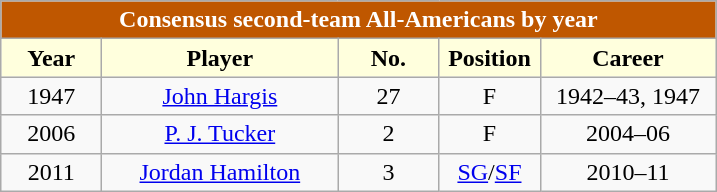<table class="wikitable" style="text-align:center">
<tr>
<td colspan="5" style= "background: #BF5700; color:white"><strong>Consensus second-team All-Americans by year</strong></td>
</tr>
<tr>
<th style="width:60px; background: #ffffdd;">Year</th>
<th style="width:150px; background: #ffffdd;">Player</th>
<th style="width:60px; background: #ffffdd;">No.</th>
<th style="width:60px; background: #ffffdd;">Position</th>
<th style="width:110px; background: #ffffdd;">Career</th>
</tr>
<tr>
<td>1947</td>
<td><a href='#'>John Hargis</a></td>
<td>27</td>
<td>F</td>
<td>1942–43, 1947</td>
</tr>
<tr>
<td>2006</td>
<td><a href='#'>P. J. Tucker</a></td>
<td>2</td>
<td>F</td>
<td>2004–06</td>
</tr>
<tr>
<td>2011</td>
<td><a href='#'>Jordan Hamilton</a></td>
<td>3</td>
<td><a href='#'>SG</a>/<a href='#'>SF</a></td>
<td>2010–11</td>
</tr>
</table>
